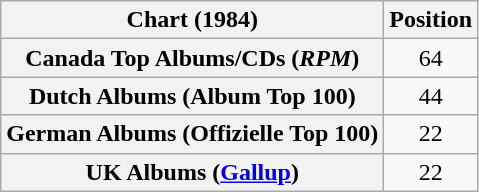<table class="wikitable sortable plainrowheaders" style="text-align:center">
<tr>
<th scope="col">Chart (1984)</th>
<th scope="col">Position</th>
</tr>
<tr>
<th scope="row">Canada Top Albums/CDs (<em>RPM</em>)</th>
<td>64</td>
</tr>
<tr>
<th scope="row">Dutch Albums (Album Top 100)</th>
<td>44</td>
</tr>
<tr>
<th scope="row">German Albums (Offizielle Top 100)</th>
<td>22</td>
</tr>
<tr>
<th scope="row">UK Albums (<a href='#'>Gallup</a>)</th>
<td>22</td>
</tr>
</table>
